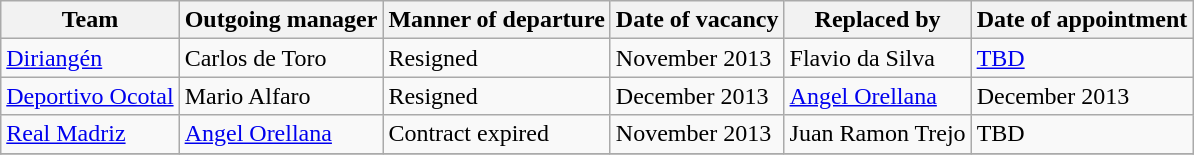<table class="wikitable">
<tr>
<th>Team</th>
<th>Outgoing manager</th>
<th>Manner of departure</th>
<th>Date of vacancy</th>
<th>Replaced by</th>
<th>Date of appointment</th>
</tr>
<tr>
<td><a href='#'>Diriangén</a></td>
<td> Carlos de Toro</td>
<td>Resigned</td>
<td>November 2013</td>
<td> Flavio da Silva</td>
<td><a href='#'>TBD</a></td>
</tr>
<tr>
<td><a href='#'>Deportivo Ocotal</a></td>
<td> Mario Alfaro</td>
<td>Resigned</td>
<td>December 2013</td>
<td> <a href='#'>Angel Orellana</a></td>
<td>December 2013</td>
</tr>
<tr>
<td><a href='#'>Real Madriz</a></td>
<td> <a href='#'>Angel Orellana</a></td>
<td>Contract expired</td>
<td>November 2013</td>
<td> Juan Ramon Trejo</td>
<td>TBD</td>
</tr>
<tr>
</tr>
</table>
